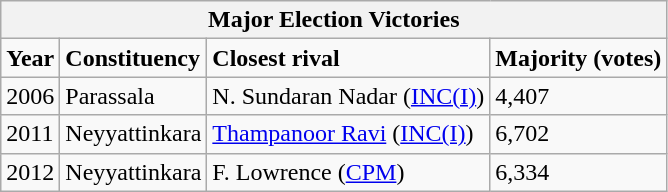<table class="wikitable" id="toc" : left; margin-left: 2em; width: 40%; font-size: 90%;" cellspacing="3">
<tr>
<th colspan="4"><strong>Major Election Victories</strong></th>
</tr>
<tr>
<td><strong>Year</strong></td>
<td><strong>Constituency</strong></td>
<td><strong>Closest rival</strong></td>
<td><strong>Majority (votes)</strong></td>
</tr>
<tr>
<td>2006</td>
<td>Parassala</td>
<td>N. Sundaran Nadar (<a href='#'>INC(I)</a>)</td>
<td>4,407</td>
</tr>
<tr>
<td>2011</td>
<td>Neyyattinkara</td>
<td><a href='#'>Thampanoor Ravi</a> (<a href='#'>INC(I)</a>)</td>
<td>6,702</td>
</tr>
<tr>
<td>2012</td>
<td>Neyyattinkara</td>
<td>F. Lowrence (<a href='#'>CPM</a>)</td>
<td>6,334</td>
</tr>
</table>
